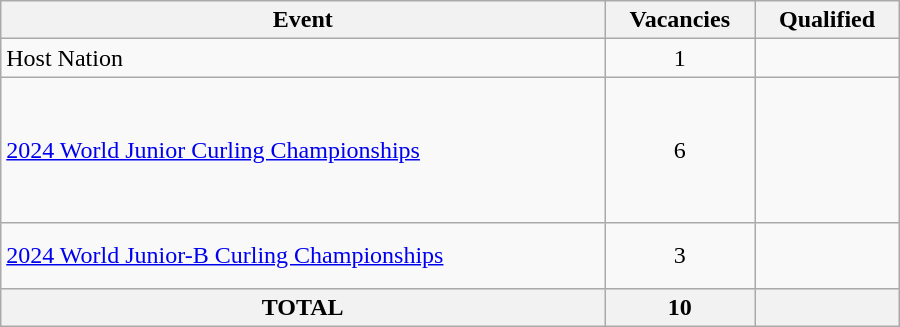<table class="wikitable" style="width:600px">
<tr>
<th>Event</th>
<th>Vacancies</th>
<th>Qualified</th>
</tr>
<tr>
<td>Host Nation</td>
<td align=center>1</td>
<td></td>
</tr>
<tr>
<td><a href='#'>2024 World Junior Curling Championships</a></td>
<td align=center>6</td>
<td><br><br><br><br><br></td>
</tr>
<tr>
<td><a href='#'>2024 World Junior-B Curling Championships</a></td>
<td align=center>3</td>
<td><br><br></td>
</tr>
<tr>
<th>TOTAL</th>
<th>10</th>
<th></th>
</tr>
</table>
